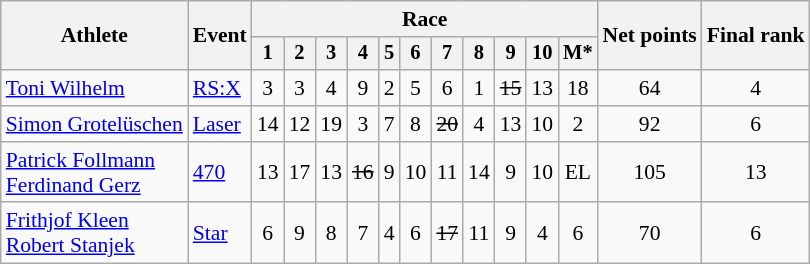<table class="wikitable" style="font-size:90%">
<tr>
<th rowspan=2>Athlete</th>
<th rowspan=2>Event</th>
<th colspan=11>Race</th>
<th rowspan=2>Net points</th>
<th rowspan=2>Final rank</th>
</tr>
<tr style="font-size:95%">
<th>1</th>
<th>2</th>
<th>3</th>
<th>4</th>
<th>5</th>
<th>6</th>
<th>7</th>
<th>8</th>
<th>9</th>
<th>10</th>
<th>M*</th>
</tr>
<tr align=center>
<td align=left><a href='#'>Toni Wilhelm</a></td>
<td align=left><a href='#'>RS:X</a></td>
<td>3</td>
<td>3</td>
<td>4</td>
<td>9</td>
<td>2</td>
<td>5</td>
<td>6</td>
<td>1</td>
<td><s>15</s></td>
<td>13</td>
<td>18</td>
<td>64</td>
<td>4</td>
</tr>
<tr align=center>
<td align=left><a href='#'>Simon Grotelüschen</a></td>
<td align=left><a href='#'>Laser</a></td>
<td>14</td>
<td>12</td>
<td>19</td>
<td>3</td>
<td>7</td>
<td>8</td>
<td><s>20</s></td>
<td>4</td>
<td>13</td>
<td>10</td>
<td>2</td>
<td>92</td>
<td>6</td>
</tr>
<tr align=center>
<td align=left><a href='#'>Patrick Follmann</a><br><a href='#'>Ferdinand Gerz</a></td>
<td align=left><a href='#'>470</a></td>
<td>13</td>
<td>17</td>
<td>13</td>
<td><s>16</s></td>
<td>9</td>
<td>10</td>
<td>11</td>
<td>14</td>
<td>9</td>
<td>10</td>
<td>EL</td>
<td>105</td>
<td>13</td>
</tr>
<tr align=center>
<td align=left><a href='#'>Frithjof Kleen</a><br><a href='#'>Robert Stanjek</a></td>
<td align=left><a href='#'>Star</a></td>
<td>6</td>
<td>9</td>
<td>8</td>
<td>7</td>
<td>4</td>
<td>6</td>
<td><s>17</s></td>
<td>11</td>
<td>9</td>
<td>4</td>
<td>6</td>
<td>70</td>
<td>6</td>
</tr>
</table>
